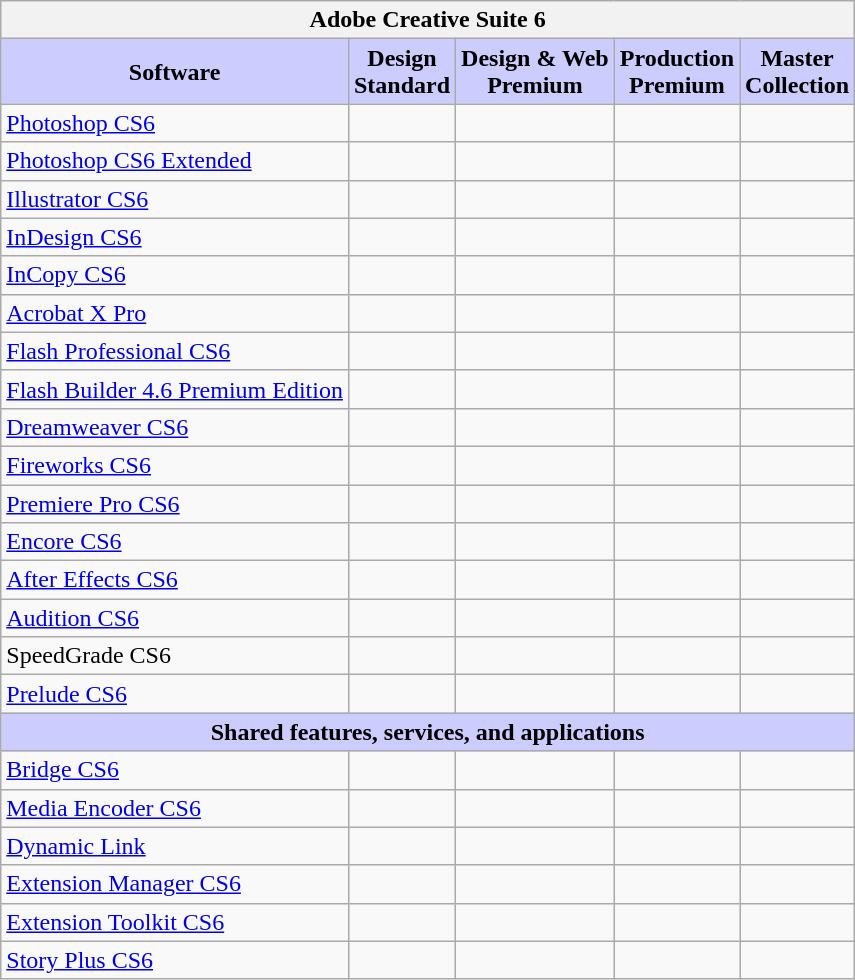<table class="wikitable collapsible collapsed">
<tr>
<th colspan="7">Adobe Creative Suite 6</th>
</tr>
<tr>
<th style="background:#ccf;">Software</th>
<th style="background:#ccf;">Design<br>Standard</th>
<th style="background:#ccf;">Design & Web<br>Premium</th>
<th style="background:#ccf;">Production<br>Premium</th>
<th style="background:#ccf;">Master<br>Collection</th>
</tr>
<tr>
<td><a href='#'>Photoshop CS6</a></td>
<td style="text-align: center;"></td>
<td></td>
<td></td>
<td></td>
</tr>
<tr>
<td><a href='#'>Photoshop CS6 Extended</a></td>
<td></td>
<td style="text-align: center;"></td>
<td style="text-align: center;"></td>
<td style="text-align: center;"></td>
</tr>
<tr>
<td><a href='#'>Illustrator CS6</a></td>
<td style="text-align: center;"></td>
<td style="text-align: center;"></td>
<td style="text-align: center;"></td>
<td style="text-align: center;"></td>
</tr>
<tr>
<td><a href='#'>InDesign CS6</a></td>
<td style="text-align: center;"></td>
<td style="text-align: center;"></td>
<td></td>
<td style="text-align: center;"></td>
</tr>
<tr>
<td><a href='#'>InCopy CS6</a></td>
<td></td>
<td></td>
<td></td>
<td></td>
</tr>
<tr>
<td><a href='#'>Acrobat X Pro</a></td>
<td style="text-align: center;"></td>
<td style="text-align: center;"></td>
<td></td>
<td style="text-align: center;"></td>
</tr>
<tr>
<td><a href='#'>Flash Professional CS6</a></td>
<td></td>
<td style="text-align: center;"></td>
<td style="text-align: center;"></td>
<td style="text-align: center;"></td>
</tr>
<tr>
<td><a href='#'>Flash Builder 4.6 Premium Edition</a></td>
<td></td>
<td></td>
<td></td>
<td style="text-align: center;"></td>
</tr>
<tr>
<td><a href='#'>Dreamweaver CS6</a></td>
<td></td>
<td style="text-align: center;"></td>
<td></td>
<td style="text-align: center;"></td>
</tr>
<tr>
<td><a href='#'>Fireworks CS6</a></td>
<td></td>
<td style="text-align: center;"></td>
<td></td>
<td style="text-align: center;"></td>
</tr>
<tr>
<td><a href='#'>Premiere Pro CS6</a></td>
<td></td>
<td></td>
<td style="text-align: center;"></td>
<td style="text-align: center;"></td>
</tr>
<tr>
<td><a href='#'>Encore CS6</a></td>
<td></td>
<td></td>
<td style="text-align: center;"></td>
<td style="text-align: center;"></td>
</tr>
<tr>
<td><a href='#'>After Effects CS6</a></td>
<td></td>
<td></td>
<td style="text-align: center;"></td>
<td style="text-align: center;"></td>
</tr>
<tr>
<td><a href='#'>Audition CS6</a></td>
<td></td>
<td></td>
<td style="text-align: center;"></td>
<td style="text-align: center;"></td>
</tr>
<tr>
<td>SpeedGrade CS6</td>
<td></td>
<td></td>
<td style="text-align: center;"></td>
<td style="text-align: center;"></td>
</tr>
<tr>
<td><a href='#'>Prelude CS6</a></td>
<td></td>
<td></td>
<td style="text-align: center;"></td>
<td style="text-align: center;"></td>
</tr>
<tr>
<th colspan="7" style="background:#ccf;">Shared features, services, and applications</th>
</tr>
<tr>
<td><a href='#'>Bridge CS6</a></td>
<td style="text-align: center;"></td>
<td style="text-align: center;"></td>
<td style="text-align: center;"></td>
<td style="text-align: center;"></td>
</tr>
<tr>
<td><a href='#'>Media Encoder CS6</a></td>
<td style="text-align: center;"></td>
<td style="text-align: center;"></td>
<td style="text-align: center;"></td>
<td style="text-align: center;"></td>
</tr>
<tr>
<td><a href='#'>Dynamic Link</a></td>
<td></td>
<td></td>
<td style="text-align: center;"></td>
<td style="text-align: center;"></td>
</tr>
<tr>
<td><a href='#'>Extension Manager CS6</a></td>
<td></td>
<td></td>
<td></td>
<td></td>
</tr>
<tr>
<td><a href='#'>Extension Toolkit CS6</a></td>
<td></td>
<td></td>
<td></td>
<td></td>
</tr>
<tr>
<td><a href='#'>Story Plus CS6</a></td>
<td></td>
<td></td>
<td></td>
<td></td>
</tr>
</table>
